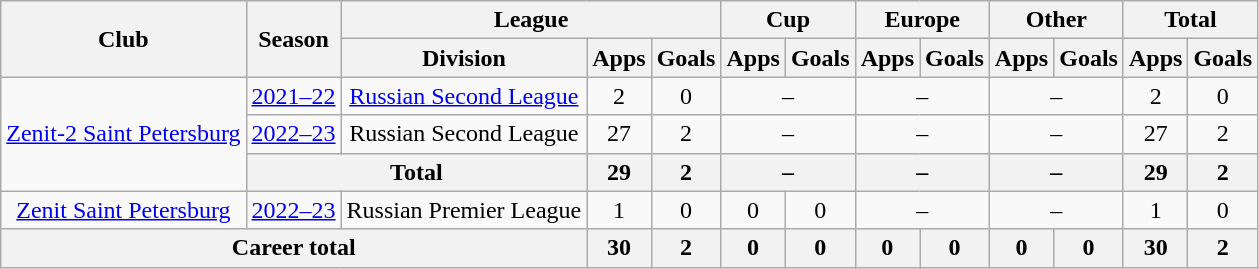<table class="wikitable" style="text-align: center;">
<tr>
<th rowspan=2>Club</th>
<th rowspan=2>Season</th>
<th colspan=3>League</th>
<th colspan=2>Cup</th>
<th colspan=2>Europe</th>
<th colspan=2>Other</th>
<th colspan=2>Total</th>
</tr>
<tr>
<th>Division</th>
<th>Apps</th>
<th>Goals</th>
<th>Apps</th>
<th>Goals</th>
<th>Apps</th>
<th>Goals</th>
<th>Apps</th>
<th>Goals</th>
<th>Apps</th>
<th>Goals</th>
</tr>
<tr>
<td rowspan="3"><a href='#'>Zenit-2 Saint Petersburg</a></td>
<td><a href='#'>2021–22</a></td>
<td><a href='#'>Russian Second League</a></td>
<td>2</td>
<td>0</td>
<td colspan=2>–</td>
<td colspan=2>–</td>
<td colspan=2>–</td>
<td>2</td>
<td>0</td>
</tr>
<tr>
<td><a href='#'>2022–23</a></td>
<td>Russian Second League</td>
<td>27</td>
<td>2</td>
<td colspan=2>–</td>
<td colspan=2>–</td>
<td colspan=2>–</td>
<td>27</td>
<td>2</td>
</tr>
<tr>
<th colspan=2>Total</th>
<th>29</th>
<th>2</th>
<th colspan=2>–</th>
<th colspan=2>–</th>
<th colspan=2>–</th>
<th>29</th>
<th>2</th>
</tr>
<tr>
<td><a href='#'>Zenit Saint Petersburg</a></td>
<td><a href='#'>2022–23</a></td>
<td>Russian Premier League</td>
<td>1</td>
<td>0</td>
<td>0</td>
<td>0</td>
<td colspan=2>–</td>
<td colspan=2>–</td>
<td>1</td>
<td>0</td>
</tr>
<tr>
<th colspan=3>Career total</th>
<th>30</th>
<th>2</th>
<th>0</th>
<th>0</th>
<th>0</th>
<th>0</th>
<th>0</th>
<th>0</th>
<th>30</th>
<th>2</th>
</tr>
</table>
